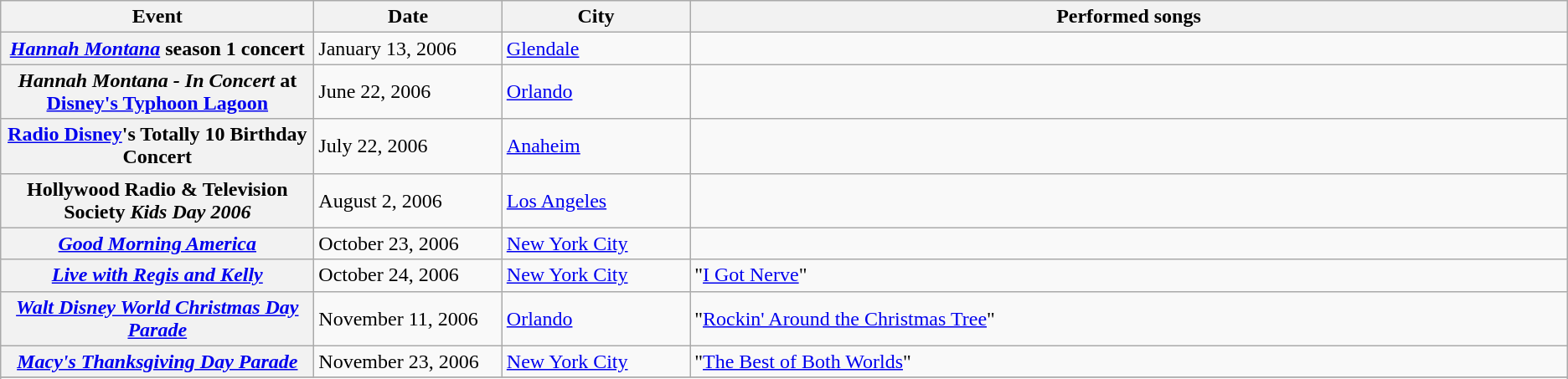<table class="wikitable sortable plainrowheaders">
<tr>
<th style="width:20%;">Event</th>
<th style="width:12%;">Date</th>
<th style="width:12%;">City</th>
<th>Performed songs</th>
</tr>
<tr>
<th scope="row"><em><a href='#'>Hannah Montana</a></em> season 1 concert</th>
<td>January 13, 2006</td>
<td><a href='#'>Glendale</a></td>
<td></td>
</tr>
<tr>
<th scope="row"><em>Hannah Montana - In Concert</em> at <a href='#'>Disney's Typhoon Lagoon</a></th>
<td>June 22, 2006</td>
<td><a href='#'>Orlando</a></td>
<td></td>
</tr>
<tr>
<th scope="row"><a href='#'>Radio Disney</a>'s Totally 10 Birthday Concert</th>
<td>July 22, 2006</td>
<td><a href='#'>Anaheim</a></td>
<td></td>
</tr>
<tr>
<th scope="row">Hollywood Radio & Television Society <em>Kids Day 2006</em></th>
<td>August 2, 2006</td>
<td><a href='#'>Los Angeles</a></td>
<td></td>
</tr>
<tr>
<th scope="row"><em><a href='#'>Good Morning America</a></em></th>
<td>October 23, 2006</td>
<td><a href='#'>New York City</a></td>
<td></td>
</tr>
<tr>
<th scope="row"><em><a href='#'>Live with Regis and Kelly</a></em></th>
<td>October 24, 2006</td>
<td><a href='#'>New York City</a></td>
<td>"<a href='#'>I Got Nerve</a>"</td>
</tr>
<tr>
<th scope="row"><em><a href='#'>Walt Disney World Christmas Day Parade</a></em></th>
<td>November 11, 2006</td>
<td><a href='#'>Orlando</a></td>
<td>"<a href='#'>Rockin' Around the Christmas Tree</a>"</td>
</tr>
<tr>
<th scope="row"><em><a href='#'>Macy's Thanksgiving Day Parade</a></em></th>
<td>November 23, 2006</td>
<td><a href='#'>New York City</a></td>
<td>"<a href='#'>The Best of Both Worlds</a>"</td>
</tr>
<tr>
</tr>
<tr>
</tr>
</table>
